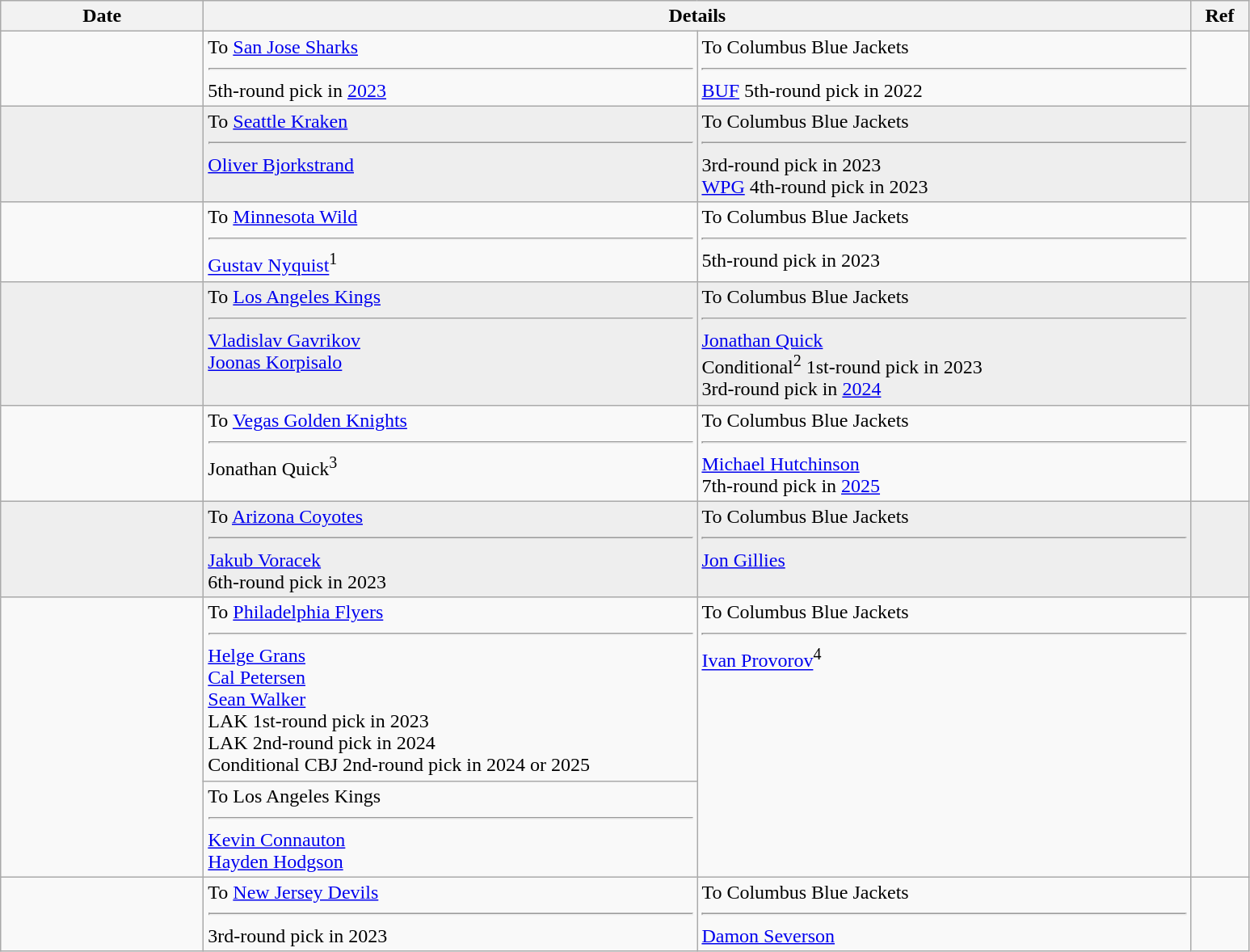<table class="wikitable">
<tr>
<th style="width: 10em;">Date</th>
<th colspan=2>Details</th>
<th style="width: 2.5em;">Ref</th>
</tr>
<tr>
<td></td>
<td style="width: 25em;" valign="top">To <a href='#'>San Jose Sharks</a><hr>5th-round pick in <a href='#'>2023</a></td>
<td style="width: 25em;" valign="top">To Columbus Blue Jackets<hr><a href='#'>BUF</a> 5th-round pick in 2022</td>
<td></td>
</tr>
<tr bgcolor="eeeeee">
<td></td>
<td style="width: 25em;" valign="top">To <a href='#'>Seattle Kraken</a><hr><a href='#'>Oliver Bjorkstrand</a></td>
<td style="width: 25em;" valign="top">To Columbus Blue Jackets<hr>3rd-round pick in 2023<br><a href='#'>WPG</a> 4th-round pick in 2023</td>
<td></td>
</tr>
<tr>
<td></td>
<td style="width: 25em;" valign="top">To <a href='#'>Minnesota Wild</a><hr><a href='#'>Gustav Nyquist</a><sup>1</sup></td>
<td style="width: 25em;" valign="top">To Columbus Blue Jackets<hr>5th-round pick in 2023</td>
<td></td>
</tr>
<tr bgcolor="eeeeee">
<td></td>
<td style="width: 25em;" valign="top">To <a href='#'>Los Angeles Kings</a><hr><a href='#'>Vladislav Gavrikov</a><br><a href='#'>Joonas Korpisalo</a></td>
<td style="width: 25em;" valign="top">To Columbus Blue Jackets<hr><a href='#'>Jonathan Quick</a><br>Conditional<sup>2</sup> 1st-round pick in 2023<br>3rd-round pick in <a href='#'>2024</a></td>
<td></td>
</tr>
<tr>
<td></td>
<td style="width: 25em;" valign="top">To <a href='#'>Vegas Golden Knights</a><hr>Jonathan Quick<sup>3</sup></td>
<td style="width: 25em;" valign="top">To Columbus Blue Jackets<hr><a href='#'>Michael Hutchinson</a><br>7th-round pick in <a href='#'>2025</a></td>
<td></td>
</tr>
<tr bgcolor="eeeeee">
<td></td>
<td style="width: 25em;" valign="top">To <a href='#'>Arizona Coyotes</a><hr><a href='#'>Jakub Voracek</a><br>6th-round pick in 2023</td>
<td style="width: 25em;" valign="top">To Columbus Blue Jackets<hr><a href='#'>Jon Gillies</a></td>
<td></td>
</tr>
<tr>
<td rowspan=2></td>
<td style="width: 25em;" valign="top">To <a href='#'>Philadelphia Flyers</a><hr><a href='#'>Helge Grans</a><br><a href='#'>Cal Petersen</a><br><a href='#'>Sean Walker</a><br>LAK 1st-round pick in 2023<br>LAK 2nd-round pick in 2024<br>Conditional CBJ 2nd-round pick in 2024 or 2025</td>
<td rowspan=2; style="width: 25em;" valign="top">To Columbus Blue Jackets<hr><a href='#'>Ivan Provorov</a><sup>4</sup></td>
<td rowspan=2></td>
</tr>
<tr>
<td valign="top">To Los Angeles Kings<hr><a href='#'>Kevin Connauton</a><br><a href='#'>Hayden Hodgson</a></td>
</tr>
<tr>
<td></td>
<td style="width: 25em;" valign="top">To <a href='#'>New Jersey Devils</a><hr>3rd-round pick in 2023</td>
<td style="width: 25em;" valign="top">To Columbus Blue Jackets<hr><a href='#'>Damon Severson</a></td>
<td></td>
</tr>
</table>
